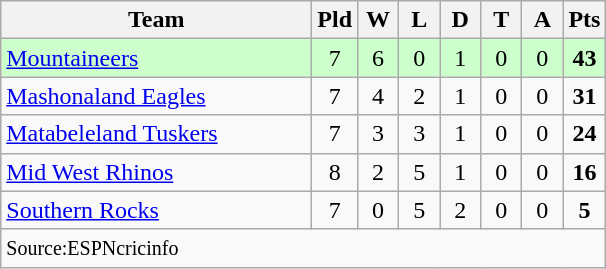<table class="wikitable" style="text-align: center;">
<tr>
<th width=200>Team</th>
<th width=20>Pld</th>
<th width=20>W</th>
<th width=20>L</th>
<th width=20>D</th>
<th width=20>T</th>
<th width=20>A</th>
<th width=20>Pts</th>
</tr>
<tr style="background:#ccffcc;">
<td align=left><a href='#'>Mountaineers</a></td>
<td>7</td>
<td>6</td>
<td>0</td>
<td>1</td>
<td>0</td>
<td>0</td>
<td><strong>43</strong></td>
</tr>
<tr>
<td align=left><a href='#'>Mashonaland Eagles</a></td>
<td>7</td>
<td>4</td>
<td>2</td>
<td>1</td>
<td>0</td>
<td>0</td>
<td><strong>31</strong></td>
</tr>
<tr>
<td align=left><a href='#'>Matabeleland Tuskers</a></td>
<td>7</td>
<td>3</td>
<td>3</td>
<td>1</td>
<td>0</td>
<td>0</td>
<td><strong>24</strong></td>
</tr>
<tr>
<td align=left><a href='#'>Mid West Rhinos</a></td>
<td>8</td>
<td>2</td>
<td>5</td>
<td>1</td>
<td>0</td>
<td>0</td>
<td><strong>16</strong></td>
</tr>
<tr>
<td align=left><a href='#'>Southern Rocks</a></td>
<td>7</td>
<td>0</td>
<td>5</td>
<td>2</td>
<td>0</td>
<td>0</td>
<td><strong>5</strong></td>
</tr>
<tr>
<td align=left colspan="8"><small>Source:ESPNcricinfo</small></td>
</tr>
</table>
